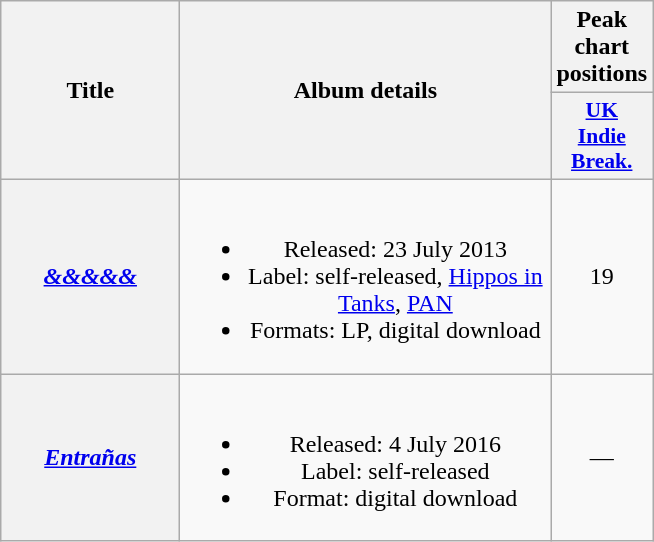<table class="wikitable plainrowheaders" style="text-align:center;">
<tr>
<th scope="col" rowspan="2" style="width:7em;">Title</th>
<th scope="col" rowspan="2" style="width:15em;">Album details</th>
<th scope="col" colspan="1">Peak chart positions</th>
</tr>
<tr>
<th scope="col" style="width:2.5em;font-size:90%;"><a href='#'>UK<br>Indie<br>Break.</a><br></th>
</tr>
<tr>
<th scope="row"><em><a href='#'>&&&&&</a></em></th>
<td><br><ul><li>Released: 23 July 2013</li><li>Label: self-released, <a href='#'>Hippos in Tanks</a>, <a href='#'>PAN</a></li><li>Formats: LP, digital download</li></ul></td>
<td>19</td>
</tr>
<tr>
<th scope="row"><em><a href='#'>Entrañas</a></em></th>
<td><br><ul><li>Released: 4 July 2016</li><li>Label: self-released</li><li>Format: digital download</li></ul></td>
<td>―</td>
</tr>
</table>
